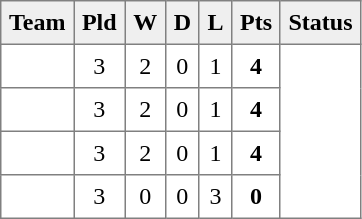<table style=border-collapse:collapse border=1 cellspacing=0 cellpadding=5>
<tr align=center bgcolor=#efefef>
<th>Team</th>
<th>Pld</th>
<th>W</th>
<th>D</th>
<th>L</th>
<th>Pts</th>
<th>Status</th>
</tr>
<tr align=center style="background:#FFFFFF;">
<td style="text-align:left;"> </td>
<td>3</td>
<td>2</td>
<td>0</td>
<td>1</td>
<td><strong>4</strong></td>
<td rowspan=4></td>
</tr>
<tr align=center style="background:#FFFFFF;">
<td style="text-align:left;"> </td>
<td>3</td>
<td>2</td>
<td>0</td>
<td>1</td>
<td><strong>4</strong></td>
</tr>
<tr align=center style="background:#FFFFFF;">
<td style="text-align:left;"> </td>
<td>3</td>
<td>2</td>
<td>0</td>
<td>1</td>
<td><strong>4</strong></td>
</tr>
<tr align=center style="background:#FFFFFF;">
<td style="text-align:left;"> </td>
<td>3</td>
<td>0</td>
<td>0</td>
<td>3</td>
<td><strong>0</strong></td>
</tr>
</table>
